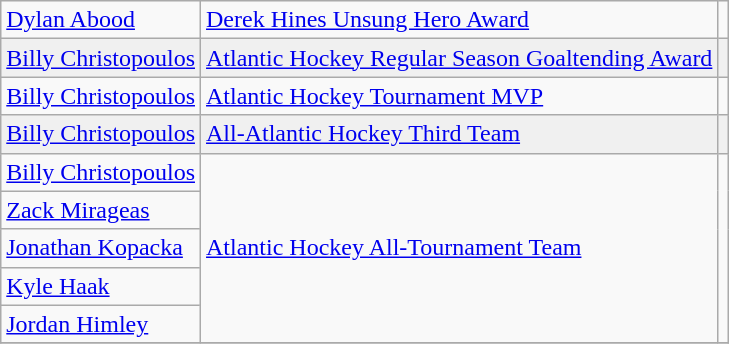<table class="wikitable">
<tr>
<td><a href='#'>Dylan Abood</a></td>
<td><a href='#'>Derek Hines Unsung Hero Award</a></td>
<td></td>
</tr>
<tr bgcolor=f0f0f0>
<td><a href='#'>Billy Christopoulos</a></td>
<td><a href='#'>Atlantic Hockey Regular Season Goaltending Award</a></td>
<td></td>
</tr>
<tr>
<td><a href='#'>Billy Christopoulos</a></td>
<td><a href='#'>Atlantic Hockey Tournament MVP</a></td>
<td></td>
</tr>
<tr bgcolor=f0f0f0>
<td><a href='#'>Billy Christopoulos</a></td>
<td><a href='#'>All-Atlantic Hockey Third Team</a></td>
<td></td>
</tr>
<tr>
<td><a href='#'>Billy Christopoulos</a></td>
<td rowspan=5><a href='#'>Atlantic Hockey All-Tournament Team</a></td>
<td rowspan=5></td>
</tr>
<tr>
<td><a href='#'>Zack Mirageas</a></td>
</tr>
<tr>
<td><a href='#'>Jonathan Kopacka</a></td>
</tr>
<tr>
<td><a href='#'>Kyle Haak</a></td>
</tr>
<tr>
<td><a href='#'>Jordan Himley</a></td>
</tr>
<tr>
</tr>
</table>
